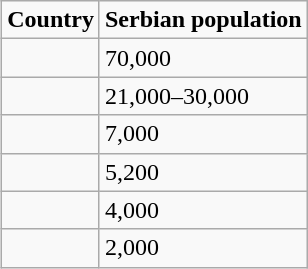<table class=wikitable  align=right>
<tr>
<td><strong>Country</strong></td>
<td><strong>Serbian population</strong></td>
</tr>
<tr>
<td></td>
<td>70,000</td>
</tr>
<tr>
<td></td>
<td>21,000–30,000</td>
</tr>
<tr>
<td></td>
<td>7,000</td>
</tr>
<tr>
<td></td>
<td>5,200</td>
</tr>
<tr>
<td></td>
<td>4,000</td>
</tr>
<tr>
<td></td>
<td>2,000</td>
</tr>
</table>
